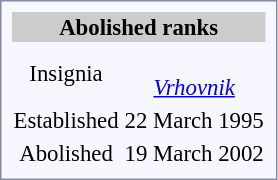<table style="border:1px solid #8888aa; background-color:#f7f8ff; padding:5px; font-size:95%; margin: 0px 12px 12px 0px;">
<tr style="background:#ccc;">
<th colspan=9>Abolished ranks</th>
</tr>
<tr style="text-align:center;">
<td>Insignia</td>
<td><br><em><a href='#'>Vrhovnik</a></em></td>
</tr>
<tr style="text-align:center;">
<td>Established</td>
<td>22 March 1995</td>
</tr>
<tr style="text-align:center;">
<td>Abolished</td>
<td>19 March 2002</td>
</tr>
</table>
